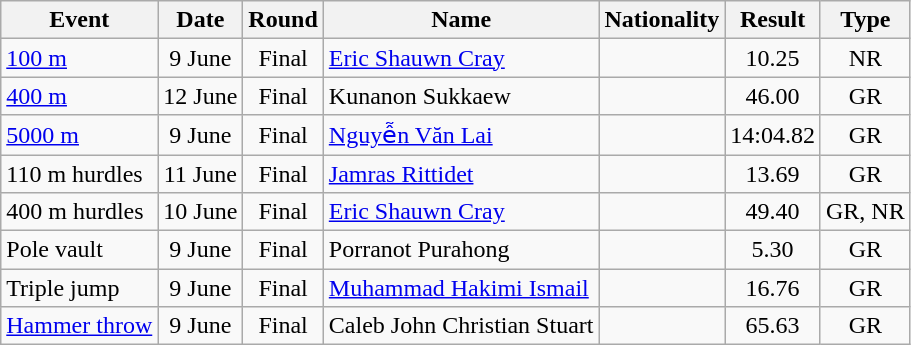<table class="wikitable sortable" style="text-align:center;">
<tr>
<th>Event</th>
<th>Date</th>
<th>Round</th>
<th>Name</th>
<th>Nationality</th>
<th>Result</th>
<th>Type</th>
</tr>
<tr>
<td align=left><a href='#'>100 m</a></td>
<td>9 June</td>
<td>Final</td>
<td align="left"><a href='#'>Eric Shauwn Cray</a></td>
<td align=left></td>
<td>10.25</td>
<td>NR</td>
</tr>
<tr>
<td align=left><a href='#'>400 m</a></td>
<td>12 June</td>
<td>Final</td>
<td align="left">Kunanon Sukkaew</td>
<td align=left></td>
<td>46.00</td>
<td>GR</td>
</tr>
<tr>
<td align=left><a href='#'>5000 m</a></td>
<td>9 June</td>
<td>Final</td>
<td align="left"><a href='#'>Nguyễn Văn Lai</a></td>
<td align=left></td>
<td data-sort-value=>14:04.82</td>
<td>GR</td>
</tr>
<tr>
<td align=left>110 m hurdles</td>
<td>11 June</td>
<td>Final</td>
<td align="left"><a href='#'>Jamras Rittidet</a></td>
<td align=left></td>
<td>13.69</td>
<td>GR</td>
</tr>
<tr>
<td align=left>400 m hurdles</td>
<td>10 June</td>
<td>Final</td>
<td align="left"><a href='#'>Eric Shauwn Cray</a></td>
<td align=left></td>
<td>49.40</td>
<td>GR, NR</td>
</tr>
<tr>
<td align=left>Pole vault</td>
<td>9 June</td>
<td>Final</td>
<td align="left">Porranot Purahong</td>
<td align=left></td>
<td>5.30</td>
<td>GR</td>
</tr>
<tr>
<td align=left>Triple jump</td>
<td>9 June</td>
<td>Final</td>
<td align="left"><a href='#'>Muhammad Hakimi Ismail</a></td>
<td align=left></td>
<td>16.76</td>
<td>GR</td>
</tr>
<tr>
<td align=left><a href='#'>Hammer throw</a></td>
<td>9 June</td>
<td>Final</td>
<td align="left">Caleb John Christian Stuart</td>
<td align=left></td>
<td>65.63</td>
<td>GR</td>
</tr>
</table>
